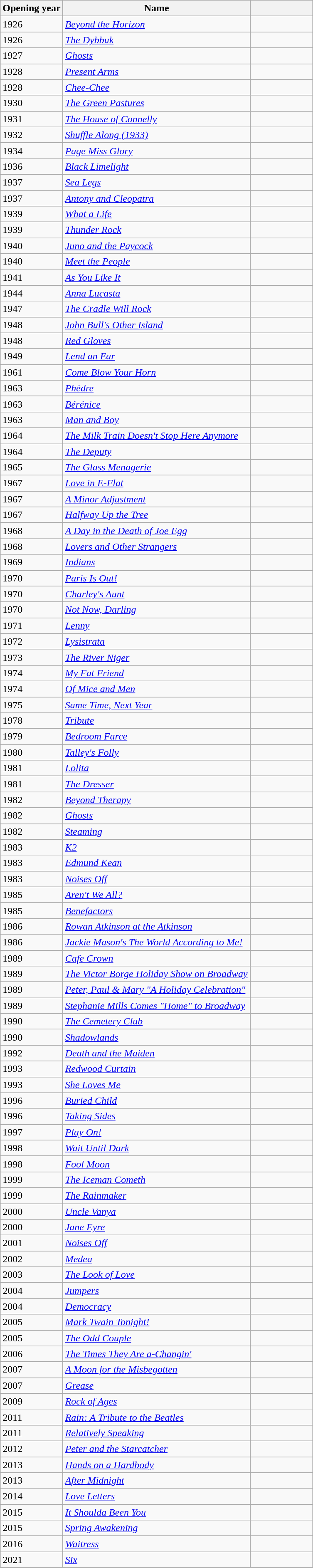<table class="wikitable sortable collapsible">
<tr>
<th width=20% scope="col">Opening year</th>
<th width=60% scope="col">Name</th>
<th width=20% scope="col" class="unsortable"></th>
</tr>
<tr>
<td>1926</td>
<td><em><a href='#'>Beyond the Horizon</a></em></td>
<td></td>
</tr>
<tr>
<td>1926</td>
<td><em><a href='#'>The Dybbuk</a></em></td>
<td></td>
</tr>
<tr>
<td>1927</td>
<td><em><a href='#'>Ghosts</a></em></td>
<td></td>
</tr>
<tr>
<td>1928</td>
<td><em><a href='#'>Present Arms</a></em></td>
<td></td>
</tr>
<tr>
<td>1928</td>
<td><em><a href='#'>Chee-Chee</a></em></td>
<td></td>
</tr>
<tr>
<td>1930</td>
<td><em><a href='#'>The Green Pastures</a></em></td>
<td></td>
</tr>
<tr>
<td>1931</td>
<td><em><a href='#'>The House of Connelly</a></em></td>
<td></td>
</tr>
<tr>
<td>1932</td>
<td><em><a href='#'>Shuffle Along (1933)</a></em></td>
<td></td>
</tr>
<tr>
<td>1934</td>
<td><em><a href='#'>Page Miss Glory</a></em></td>
<td></td>
</tr>
<tr>
<td>1936</td>
<td><em><a href='#'>Black Limelight</a></em></td>
<td></td>
</tr>
<tr>
<td>1937</td>
<td><em><a href='#'>Sea Legs</a></em></td>
<td></td>
</tr>
<tr>
<td>1937</td>
<td><em><a href='#'>Antony and Cleopatra</a></em></td>
<td></td>
</tr>
<tr>
<td>1939</td>
<td><em><a href='#'>What a Life</a></em></td>
<td></td>
</tr>
<tr>
<td>1939</td>
<td><em><a href='#'>Thunder Rock</a></em></td>
<td></td>
</tr>
<tr>
<td>1940</td>
<td><em><a href='#'>Juno and the Paycock</a></em></td>
<td></td>
</tr>
<tr>
<td>1940</td>
<td><em><a href='#'>Meet the People</a></em></td>
<td></td>
</tr>
<tr>
<td>1941</td>
<td><em><a href='#'>As You Like It</a></em></td>
<td></td>
</tr>
<tr>
<td>1944</td>
<td><em><a href='#'>Anna Lucasta</a></em></td>
<td></td>
</tr>
<tr>
<td>1947</td>
<td><em><a href='#'>The Cradle Will Rock</a></em></td>
<td></td>
</tr>
<tr>
<td>1948</td>
<td><em><a href='#'>John Bull's Other Island</a></em></td>
<td></td>
</tr>
<tr>
<td>1948</td>
<td><em><a href='#'>Red Gloves</a></em></td>
<td></td>
</tr>
<tr>
<td>1949</td>
<td><em><a href='#'>Lend an Ear</a></em></td>
<td></td>
</tr>
<tr>
<td>1961</td>
<td><em><a href='#'>Come Blow Your Horn</a></em></td>
<td></td>
</tr>
<tr>
<td>1963</td>
<td><em><a href='#'>Phèdre</a></em></td>
<td></td>
</tr>
<tr>
<td>1963</td>
<td><em><a href='#'>Bérénice</a></em></td>
<td></td>
</tr>
<tr>
<td>1963</td>
<td><em><a href='#'>Man and Boy</a></em></td>
<td></td>
</tr>
<tr>
<td>1964</td>
<td><em><a href='#'>The Milk Train Doesn't Stop Here Anymore</a></em></td>
<td></td>
</tr>
<tr>
<td>1964</td>
<td><em><a href='#'>The Deputy</a></em></td>
<td></td>
</tr>
<tr>
<td>1965</td>
<td><em><a href='#'>The Glass Menagerie</a></em></td>
<td></td>
</tr>
<tr>
<td>1967</td>
<td><em><a href='#'>Love in E-Flat</a></em></td>
<td></td>
</tr>
<tr>
<td>1967</td>
<td><em><a href='#'>A Minor Adjustment</a></em></td>
<td></td>
</tr>
<tr>
<td>1967</td>
<td><em><a href='#'>Halfway Up the Tree</a></em></td>
<td></td>
</tr>
<tr>
<td>1968</td>
<td><em><a href='#'>A Day in the Death of Joe Egg</a></em></td>
<td></td>
</tr>
<tr>
<td>1968</td>
<td><em><a href='#'>Lovers and Other Strangers</a></em></td>
<td></td>
</tr>
<tr>
<td>1969</td>
<td><em><a href='#'>Indians</a></em></td>
<td></td>
</tr>
<tr>
<td>1970</td>
<td><em><a href='#'>Paris Is Out!</a></em></td>
<td></td>
</tr>
<tr>
<td>1970</td>
<td><em><a href='#'>Charley's Aunt</a></em></td>
<td></td>
</tr>
<tr>
<td>1970</td>
<td><em><a href='#'>Not Now, Darling</a></em></td>
<td></td>
</tr>
<tr>
<td>1971</td>
<td><em><a href='#'>Lenny</a></em></td>
<td></td>
</tr>
<tr>
<td>1972</td>
<td><em><a href='#'>Lysistrata</a></em></td>
<td></td>
</tr>
<tr>
<td>1973</td>
<td><em><a href='#'>The River Niger</a></em></td>
<td></td>
</tr>
<tr>
<td>1974</td>
<td><em><a href='#'>My Fat Friend</a></em></td>
<td></td>
</tr>
<tr>
<td>1974</td>
<td><em><a href='#'>Of Mice and Men</a></em></td>
<td></td>
</tr>
<tr>
<td>1975</td>
<td><em><a href='#'>Same Time, Next Year</a></em></td>
<td></td>
</tr>
<tr>
<td>1978</td>
<td><em><a href='#'>Tribute</a></em></td>
<td></td>
</tr>
<tr>
<td>1979</td>
<td><em><a href='#'>Bedroom Farce</a></em></td>
<td></td>
</tr>
<tr>
<td>1980</td>
<td><em><a href='#'>Talley's Folly</a></em></td>
<td></td>
</tr>
<tr>
<td>1981</td>
<td><em><a href='#'>Lolita</a></em></td>
<td></td>
</tr>
<tr>
<td>1981</td>
<td><em><a href='#'>The Dresser</a></em></td>
<td></td>
</tr>
<tr>
<td>1982</td>
<td><em><a href='#'>Beyond Therapy</a></em></td>
<td></td>
</tr>
<tr>
<td>1982</td>
<td><em><a href='#'>Ghosts</a></em></td>
<td></td>
</tr>
<tr>
<td>1982</td>
<td><em><a href='#'>Steaming</a></em></td>
<td></td>
</tr>
<tr>
<td>1983</td>
<td><em><a href='#'>K2</a></em></td>
<td></td>
</tr>
<tr>
<td>1983</td>
<td><em><a href='#'>Edmund Kean</a></em></td>
<td></td>
</tr>
<tr>
<td>1983</td>
<td><em><a href='#'>Noises Off</a></em></td>
<td></td>
</tr>
<tr>
<td>1985</td>
<td><em><a href='#'>Aren't We All?</a></em></td>
<td></td>
</tr>
<tr>
<td>1985</td>
<td><em><a href='#'>Benefactors</a></em></td>
<td></td>
</tr>
<tr>
<td>1986</td>
<td><em><a href='#'>Rowan Atkinson at the Atkinson</a></em></td>
<td></td>
</tr>
<tr>
<td>1986</td>
<td><em><a href='#'>Jackie Mason's The World According to Me!</a></em></td>
<td></td>
</tr>
<tr>
<td>1989</td>
<td><em><a href='#'>Cafe Crown</a></em></td>
<td></td>
</tr>
<tr>
<td>1989</td>
<td><em><a href='#'>The Victor Borge Holiday Show on Broadway</a></em></td>
<td></td>
</tr>
<tr>
<td>1989</td>
<td><em><a href='#'>Peter, Paul & Mary "A Holiday Celebration"</a></em></td>
<td></td>
</tr>
<tr>
<td>1989</td>
<td><em><a href='#'>Stephanie Mills Comes "Home" to Broadway</a></em></td>
<td></td>
</tr>
<tr>
<td>1990</td>
<td><em><a href='#'>The Cemetery Club</a></em></td>
<td></td>
</tr>
<tr>
<td>1990</td>
<td><em><a href='#'>Shadowlands</a></em></td>
<td></td>
</tr>
<tr>
<td>1992</td>
<td><em><a href='#'>Death and the Maiden</a></em></td>
<td></td>
</tr>
<tr>
<td>1993</td>
<td><em><a href='#'>Redwood Curtain</a></em></td>
<td></td>
</tr>
<tr>
<td>1993</td>
<td><em><a href='#'>She Loves Me</a></em></td>
<td></td>
</tr>
<tr>
<td>1996</td>
<td><em><a href='#'>Buried Child</a></em></td>
<td></td>
</tr>
<tr>
<td>1996</td>
<td><em><a href='#'>Taking Sides</a></em></td>
<td></td>
</tr>
<tr>
<td>1997</td>
<td><em><a href='#'>Play On!</a></em></td>
<td></td>
</tr>
<tr>
<td>1998</td>
<td><em><a href='#'>Wait Until Dark</a></em></td>
<td></td>
</tr>
<tr>
<td>1998</td>
<td><em><a href='#'>Fool Moon</a></em></td>
<td></td>
</tr>
<tr>
<td>1999</td>
<td><em><a href='#'>The Iceman Cometh</a></em></td>
<td></td>
</tr>
<tr>
<td>1999</td>
<td><em><a href='#'>The Rainmaker</a></em></td>
<td></td>
</tr>
<tr>
<td>2000</td>
<td><em><a href='#'>Uncle Vanya</a></em></td>
<td></td>
</tr>
<tr>
<td>2000</td>
<td><em><a href='#'>Jane Eyre</a></em></td>
<td></td>
</tr>
<tr>
<td>2001</td>
<td><em><a href='#'>Noises Off</a></em></td>
<td></td>
</tr>
<tr>
<td>2002</td>
<td><em><a href='#'>Medea</a></em></td>
<td></td>
</tr>
<tr>
<td>2003</td>
<td><em><a href='#'>The Look of Love</a></em></td>
<td></td>
</tr>
<tr>
<td>2004</td>
<td><em><a href='#'>Jumpers</a></em></td>
<td></td>
</tr>
<tr>
<td>2004</td>
<td><em><a href='#'>Democracy</a></em></td>
<td></td>
</tr>
<tr>
<td>2005</td>
<td><em><a href='#'>Mark Twain Tonight!</a></em></td>
<td></td>
</tr>
<tr>
<td>2005</td>
<td><em><a href='#'>The Odd Couple</a></em></td>
<td></td>
</tr>
<tr>
<td>2006</td>
<td><em><a href='#'>The Times They Are a-Changin'</a></em></td>
<td></td>
</tr>
<tr>
<td>2007</td>
<td><em><a href='#'>A Moon for the Misbegotten</a></em></td>
<td></td>
</tr>
<tr>
<td>2007</td>
<td><em><a href='#'>Grease</a></em></td>
<td></td>
</tr>
<tr>
<td>2009</td>
<td><em><a href='#'>Rock of Ages</a></em></td>
<td></td>
</tr>
<tr>
<td>2011</td>
<td><em><a href='#'>Rain: A Tribute to the Beatles</a></em></td>
<td></td>
</tr>
<tr>
<td>2011</td>
<td><em><a href='#'>Relatively Speaking</a></em></td>
<td></td>
</tr>
<tr>
<td>2012</td>
<td><em><a href='#'>Peter and the Starcatcher</a></em></td>
<td></td>
</tr>
<tr>
<td>2013</td>
<td><em><a href='#'>Hands on a Hardbody</a></em></td>
<td></td>
</tr>
<tr>
<td>2013</td>
<td><em><a href='#'>After Midnight</a></em></td>
<td></td>
</tr>
<tr>
<td>2014</td>
<td><em><a href='#'>Love Letters</a></em></td>
<td></td>
</tr>
<tr>
<td>2015</td>
<td><em><a href='#'>It Shoulda Been You</a></em></td>
<td></td>
</tr>
<tr>
<td>2015</td>
<td><em><a href='#'>Spring Awakening</a></em></td>
<td></td>
</tr>
<tr>
<td>2016</td>
<td><em><a href='#'>Waitress</a></em></td>
<td></td>
</tr>
<tr>
<td>2021</td>
<td><em><a href='#'>Six</a></em></td>
<td></td>
</tr>
</table>
